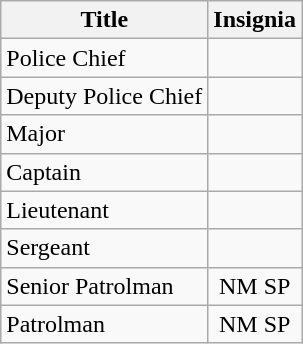<table class="wikitable">
<tr>
<th>Title</th>
<th>Insignia</th>
</tr>
<tr>
<td>Police Chief</td>
<td></td>
</tr>
<tr>
<td>Deputy Police Chief</td>
<td></td>
</tr>
<tr>
<td>Major</td>
<td></td>
</tr>
<tr>
<td>Captain</td>
<td></td>
</tr>
<tr>
<td>Lieutenant</td>
<td></td>
</tr>
<tr>
<td>Sergeant</td>
<td></td>
</tr>
<tr>
<td>Senior Patrolman</td>
<td style="text-align: center;"><span>NM SP</span></td>
</tr>
<tr>
<td>Patrolman</td>
<td style="text-align: center;"><span>NM SP</span></td>
</tr>
</table>
